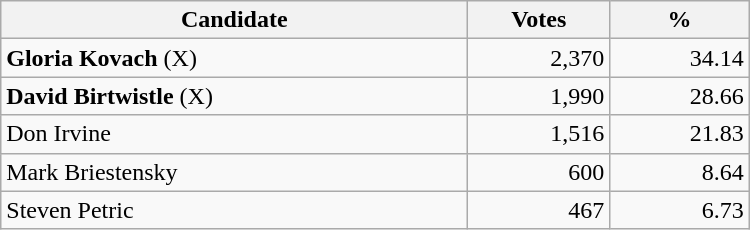<table style="width:500px;" class="wikitable">
<tr>
<th align="center">Candidate</th>
<th align="center">Votes</th>
<th align="center">%</th>
</tr>
<tr>
<td align="left"><strong>Gloria Kovach</strong> (X)</td>
<td align="right">2,370</td>
<td align="right">34.14</td>
</tr>
<tr>
<td align="left"><strong>David Birtwistle</strong> (X)</td>
<td align="right">1,990</td>
<td align="right">28.66</td>
</tr>
<tr>
<td align="left">Don Irvine</td>
<td align="right">1,516</td>
<td align="right">21.83</td>
</tr>
<tr>
<td align="left">Mark Briestensky</td>
<td align="right">600</td>
<td align="right">8.64</td>
</tr>
<tr>
<td align="left">Steven Petric</td>
<td align="right">467</td>
<td align="right">6.73</td>
</tr>
</table>
